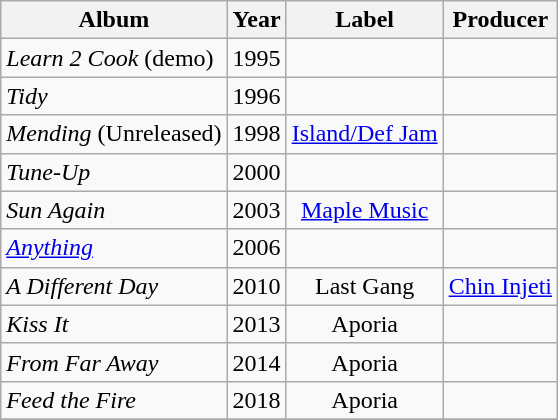<table class="wikitable">
<tr>
<th>Album</th>
<th>Year</th>
<th>Label</th>
<th>Producer</th>
</tr>
<tr>
<td><em>Learn 2 Cook</em> (demo)</td>
<td>1995</td>
<td align="center"></td>
<td></td>
</tr>
<tr>
<td><em>Tidy</em></td>
<td>1996</td>
<td align="center"></td>
<td></td>
</tr>
<tr>
<td><em>Mending</em> (Unreleased)</td>
<td>1998</td>
<td align="center"><a href='#'>Island/Def Jam</a></td>
<td></td>
</tr>
<tr>
<td><em>Tune-Up</em></td>
<td>2000</td>
<td align="center"></td>
<td></td>
</tr>
<tr>
<td><em>Sun Again</em></td>
<td>2003</td>
<td align="center"><a href='#'>Maple Music</a></td>
<td></td>
</tr>
<tr>
<td><em><a href='#'>Anything</a></em></td>
<td>2006</td>
<td align="center"></td>
<td></td>
</tr>
<tr>
<td><em>A Different Day</em></td>
<td>2010</td>
<td align="center">Last Gang</td>
<td><a href='#'>Chin Injeti</a></td>
</tr>
<tr>
<td><em>Kiss It</em></td>
<td>2013</td>
<td align="center">Aporia</td>
<td></td>
</tr>
<tr>
<td><em>From Far Away</em></td>
<td>2014</td>
<td align="center">Aporia</td>
<td></td>
</tr>
<tr>
<td><em>Feed the Fire</em></td>
<td>2018</td>
<td align="center">Aporia</td>
<td></td>
</tr>
<tr>
</tr>
</table>
